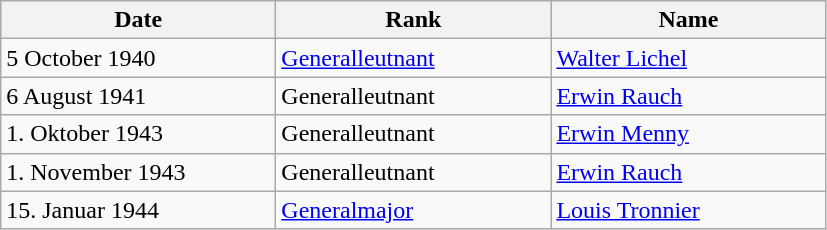<table class="wikitable">
<tr class="hintergrundfarbe5">
<th style="width:11em"><strong>Date</strong></th>
<th style="width:11em"><strong>Rank</strong></th>
<th style="width:11em"><strong>Name</strong></th>
</tr>
<tr>
<td>5 October 1940</td>
<td><a href='#'>Generalleutnant</a></td>
<td><a href='#'>Walter Lichel</a></td>
</tr>
<tr>
<td>6 August 1941</td>
<td>Generalleutnant</td>
<td><a href='#'>Erwin Rauch</a></td>
</tr>
<tr>
<td>1. Oktober 1943</td>
<td>Generalleutnant</td>
<td><a href='#'>Erwin Menny</a></td>
</tr>
<tr>
<td>1. November 1943</td>
<td>Generalleutnant</td>
<td><a href='#'>Erwin Rauch</a></td>
</tr>
<tr>
<td>15. Januar 1944</td>
<td><a href='#'>Generalmajor</a></td>
<td><a href='#'>Louis Tronnier</a></td>
</tr>
</table>
